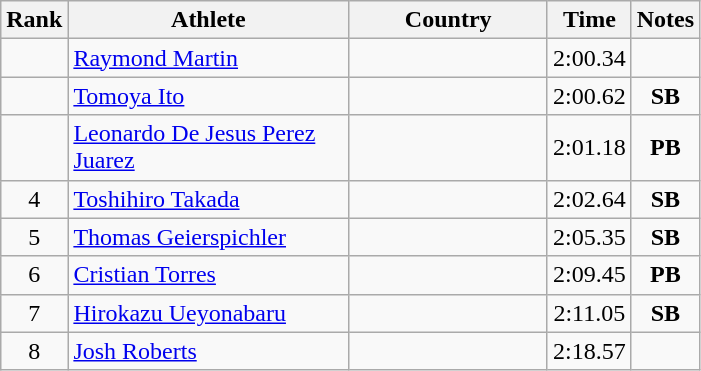<table class="wikitable sortable" style="text-align:center">
<tr>
<th>Rank</th>
<th style="width:180px">Athlete</th>
<th style="width:125px">Country</th>
<th>Time</th>
<th>Notes</th>
</tr>
<tr>
<td></td>
<td style="text-align:left;"><a href='#'>Raymond Martin</a></td>
<td style="text-align:left;"></td>
<td>2:00.34</td>
<td></td>
</tr>
<tr>
<td></td>
<td style="text-align:left;"><a href='#'>Tomoya Ito</a></td>
<td style="text-align:left;"></td>
<td>2:00.62</td>
<td><strong>SB</strong></td>
</tr>
<tr>
<td></td>
<td style="text-align:left;"><a href='#'>Leonardo De Jesus Perez Juarez</a></td>
<td style="text-align:left;"></td>
<td>2:01.18</td>
<td><strong>PB</strong></td>
</tr>
<tr>
<td>4</td>
<td style="text-align:left;"><a href='#'>Toshihiro Takada</a></td>
<td style="text-align:left;"></td>
<td>2:02.64</td>
<td><strong>SB</strong></td>
</tr>
<tr>
<td>5</td>
<td style="text-align:left;"><a href='#'>Thomas Geierspichler</a></td>
<td style="text-align:left;"></td>
<td>2:05.35</td>
<td><strong>SB</strong></td>
</tr>
<tr>
<td>6</td>
<td style="text-align:left;"><a href='#'>Cristian Torres</a></td>
<td style="text-align:left;"></td>
<td>2:09.45</td>
<td><strong>PB</strong></td>
</tr>
<tr>
<td>7</td>
<td style="text-align:left;"><a href='#'>Hirokazu Ueyonabaru</a></td>
<td style="text-align:left;"></td>
<td>2:11.05</td>
<td><strong>SB</strong></td>
</tr>
<tr>
<td>8</td>
<td style="text-align:left;"><a href='#'>Josh Roberts</a></td>
<td style="text-align:left;"></td>
<td>2:18.57</td>
<td></td>
</tr>
</table>
